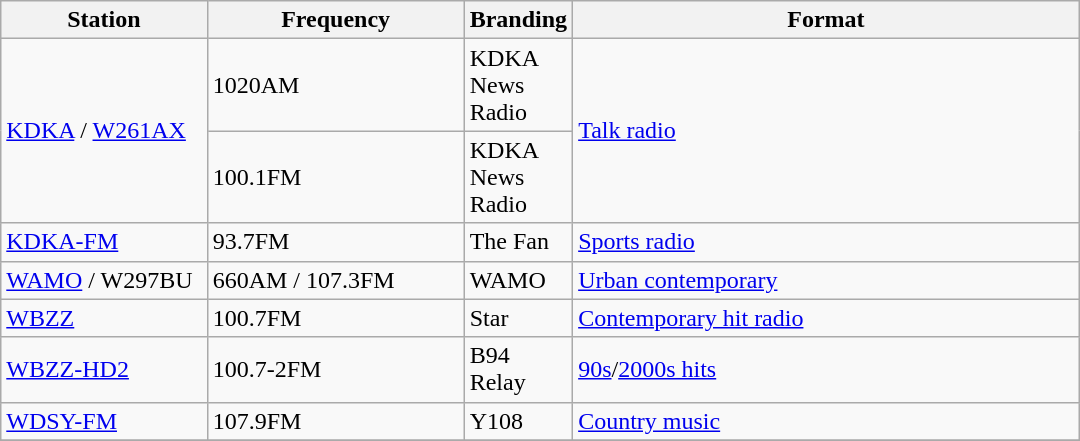<table class="wikitable sortable" style="width:45em;">
<tr>
<th style="width:20%">Station</th>
<th style="width:25%">Frequency</th>
<th style="width:5%">Branding</th>
<th style="width:50%">Format</th>
</tr>
<tr>
<td rowspan="2"><a href='#'>KDKA</a> / <a href='#'>W261AX</a></td>
<td>1020AM</td>
<td>KDKA News Radio</td>
<td rowspan="2"><a href='#'>Talk radio</a></td>
</tr>
<tr>
<td>100.1FM</td>
<td>KDKA News Radio</td>
</tr>
<tr>
<td><a href='#'>KDKA-FM</a></td>
<td>93.7FM</td>
<td>The Fan</td>
<td><a href='#'>Sports radio</a></td>
</tr>
<tr>
<td><a href='#'>WAMO</a> / W297BU</td>
<td>660AM / 107.3FM</td>
<td>WAMO</td>
<td><a href='#'>Urban contemporary</a></td>
</tr>
<tr>
<td><a href='#'>WBZZ</a></td>
<td>100.7FM</td>
<td>Star</td>
<td><a href='#'>Contemporary hit radio</a></td>
</tr>
<tr>
<td><a href='#'>WBZZ-HD2</a></td>
<td>100.7-2FM</td>
<td>B94 Relay</td>
<td><a href='#'>90s</a>/<a href='#'>2000s hits</a></td>
</tr>
<tr>
<td><a href='#'>WDSY-FM</a></td>
<td>107.9FM</td>
<td>Y108</td>
<td><a href='#'>Country music</a></td>
</tr>
<tr>
</tr>
</table>
